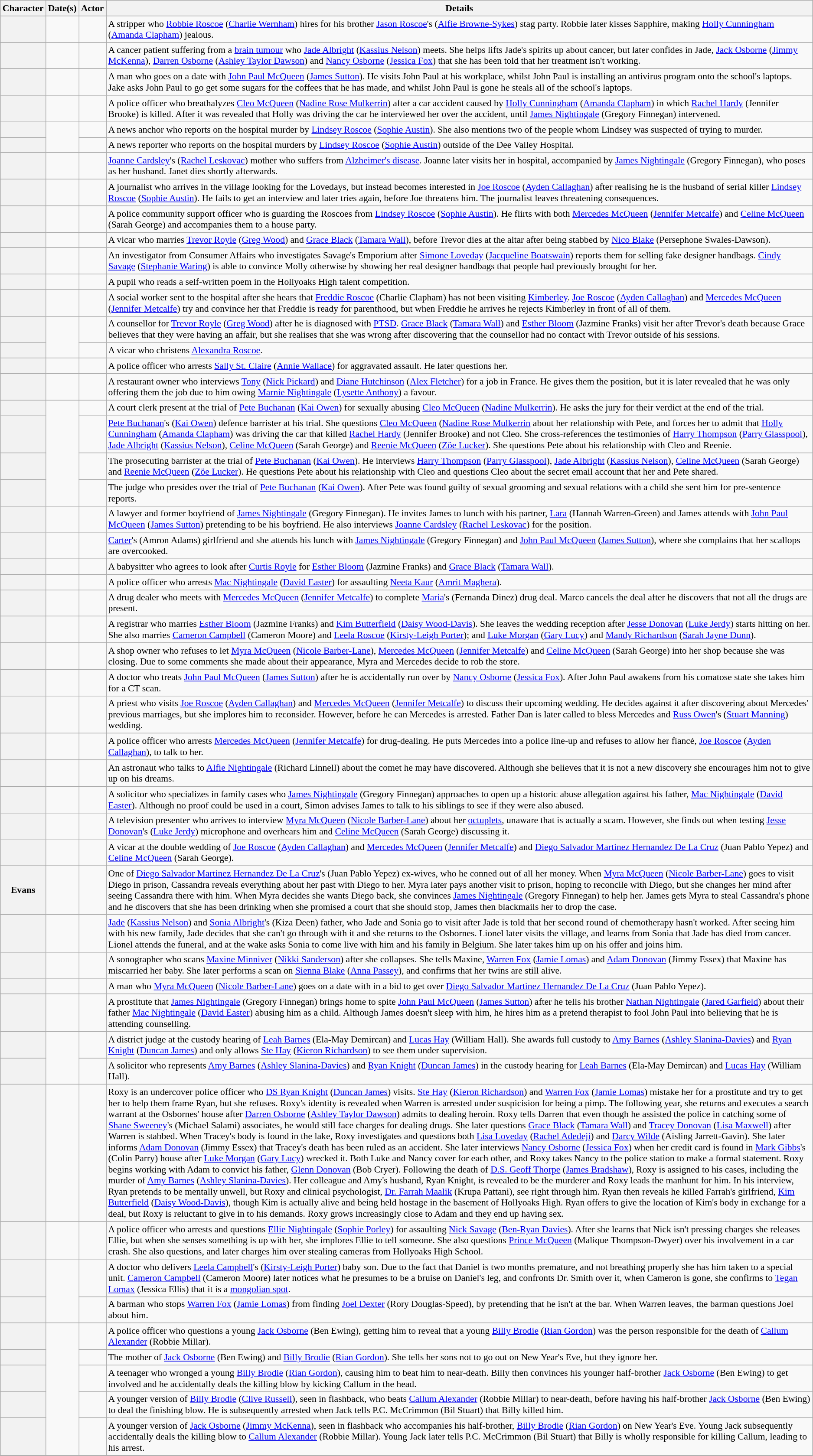<table class="wikitable plainrowheaders" style="font-size:90%">
<tr>
<th scope="col">Character</th>
<th scope="col">Date(s)</th>
<th scope="col">Actor</th>
<th scope="col">Details</th>
</tr>
<tr>
<th scope="row"></th>
<td></td>
<td></td>
<td>A stripper who <a href='#'>Robbie Roscoe</a> (<a href='#'>Charlie Wernham</a>) hires for his brother <a href='#'>Jason Roscoe</a>'s (<a href='#'>Alfie Browne-Sykes</a>) stag party. Robbie later kisses Sapphire, making <a href='#'>Holly Cunningham</a> (<a href='#'>Amanda Clapham</a>) jealous.</td>
</tr>
<tr>
<th scope="row"></th>
<td></td>
<td></td>
<td>A cancer patient suffering from a <a href='#'>brain tumour</a> who <a href='#'>Jade Albright</a> (<a href='#'>Kassius Nelson</a>) meets. She helps lifts Jade's spirits up about cancer, but later confides in Jade, <a href='#'>Jack Osborne</a> (<a href='#'>Jimmy McKenna</a>), <a href='#'>Darren Osborne</a> (<a href='#'>Ashley Taylor Dawson</a>) and <a href='#'>Nancy Osborne</a> (<a href='#'>Jessica Fox</a>) that she has been told that her treatment isn't working.</td>
</tr>
<tr>
<th scope="row"></th>
<td></td>
<td></td>
<td>A man who goes on a date with <a href='#'>John Paul McQueen</a> (<a href='#'>James Sutton</a>). He visits John Paul at his workplace, whilst John Paul is installing an antivirus program onto the school's laptops. Jake asks John Paul to go get some sugars for the coffees that he has made, and whilst John Paul is gone he steals all of the school's laptops.</td>
</tr>
<tr>
<th scope="row"></th>
<td></td>
<td></td>
<td>A police officer who breathalyzes <a href='#'>Cleo McQueen</a> (<a href='#'>Nadine Rose Mulkerrin</a>) after a car accident caused by <a href='#'>Holly Cunningham</a> (<a href='#'>Amanda Clapham</a>) in which <a href='#'>Rachel Hardy</a> (Jennifer Brooke) is killed. After it was revealed that Holly was driving the car he interviewed her over the accident, until <a href='#'>James Nightingale</a> (Gregory Finnegan) intervened.</td>
</tr>
<tr>
<th scope="row"></th>
<td rowspan="2"></td>
<td></td>
<td>A news anchor who reports on the hospital murder by <a href='#'>Lindsey Roscoe</a> (<a href='#'>Sophie Austin</a>). She also mentions two of the people whom Lindsey was suspected of trying to murder.</td>
</tr>
<tr>
<th scope="row"></th>
<td></td>
<td>A news reporter who reports on the hospital murders by <a href='#'>Lindsey Roscoe</a> (<a href='#'>Sophie Austin</a>) outside of the Dee Valley Hospital.</td>
</tr>
<tr>
<th scope="row"></th>
<td></td>
<td></td>
<td><a href='#'>Joanne Cardsley</a>'s (<a href='#'>Rachel Leskovac</a>) mother who suffers from <a href='#'>Alzheimer's disease</a>. Joanne later visits her in hospital, accompanied by <a href='#'>James Nightingale</a> (Gregory Finnegan), who poses as her husband. Janet dies shortly afterwards.</td>
</tr>
<tr>
<th scope="row"></th>
<td></td>
<td></td>
<td>A journalist who arrives in the village looking for the Lovedays, but instead becomes interested in <a href='#'>Joe Roscoe</a> (<a href='#'>Ayden Callaghan</a>) after realising he is the husband of serial killer <a href='#'>Lindsey Roscoe</a> (<a href='#'>Sophie Austin</a>). He fails to get an interview and later tries again, before Joe threatens him. The journalist leaves threatening consequences.</td>
</tr>
<tr>
<th scope="row"></th>
<td></td>
<td></td>
<td>A police community support officer who is guarding the Roscoes from <a href='#'>Lindsey Roscoe</a> (<a href='#'>Sophie Austin</a>). He flirts with both <a href='#'>Mercedes McQueen</a> (<a href='#'>Jennifer Metcalfe</a>) and <a href='#'>Celine McQueen</a> (Sarah George) and accompanies them to a house party.</td>
</tr>
<tr>
<th scope="row"></th>
<td></td>
<td></td>
<td>A vicar who marries <a href='#'>Trevor Royle</a> (<a href='#'>Greg Wood</a>) and <a href='#'>Grace Black</a> (<a href='#'>Tamara Wall</a>), before Trevor dies at the altar after being stabbed by <a href='#'>Nico Blake</a> (Persephone Swales-Dawson).</td>
</tr>
<tr>
<th scope="row"></th>
<td></td>
<td></td>
<td>An investigator from Consumer Affairs who investigates Savage's Emporium after <a href='#'>Simone Loveday</a> (<a href='#'>Jacqueline Boatswain</a>) reports them for selling fake designer handbags. <a href='#'>Cindy Savage</a> (<a href='#'>Stephanie Waring</a>) is able to convince Molly otherwise by showing her real designer handbags that people had previously brought for her.</td>
</tr>
<tr>
<th scope="row"></th>
<td></td>
<td></td>
<td>A pupil who reads a self-written poem in the Hollyoaks High talent competition.</td>
</tr>
<tr>
<th scope="row"></th>
<td></td>
<td></td>
<td>A social worker sent to the hospital after she hears that <a href='#'>Freddie Roscoe</a> (Charlie Clapham) has not been visiting <a href='#'>Kimberley</a>. <a href='#'>Joe Roscoe</a> (<a href='#'>Ayden Callaghan</a>) and <a href='#'>Mercedes McQueen</a> (<a href='#'>Jennifer Metcalfe</a>) try and convince her that Freddie is ready for parenthood, but when Freddie he arrives he rejects Kimberley in front of all of them.</td>
</tr>
<tr>
<th scope="row"></th>
<td rowspan=2></td>
<td></td>
<td>A counsellor for <a href='#'>Trevor Royle</a> (<a href='#'>Greg Wood</a>) after he is diagnosed with <a href='#'>PTSD</a>. <a href='#'>Grace Black</a> (<a href='#'>Tamara Wall</a>) and <a href='#'>Esther Bloom</a> (Jazmine Franks) visit her after Trevor's death because Grace believes that they were having an affair, but she realises that she was wrong after discovering that the counsellor had no contact with Trevor outside of his sessions.</td>
</tr>
<tr>
<th scope="row"></th>
<td></td>
<td>A vicar who christens <a href='#'>Alexandra Roscoe</a>.</td>
</tr>
<tr>
<th scope="row"></th>
<td></td>
<td></td>
<td>A police officer who arrests <a href='#'>Sally St. Claire</a> (<a href='#'>Annie Wallace</a>) for aggravated assault. He later questions her.</td>
</tr>
<tr>
<th scope="row"></th>
<td></td>
<td></td>
<td>A restaurant owner who interviews <a href='#'>Tony</a> (<a href='#'>Nick Pickard</a>) and <a href='#'>Diane Hutchinson</a> (<a href='#'>Alex Fletcher</a>) for a job in France. He gives them the position, but it is later revealed that he was only offering them the job due to him owing <a href='#'>Marnie Nightingale</a> (<a href='#'>Lysette Anthony</a>) a favour.</td>
</tr>
<tr>
<th scope="row"></th>
<td rowspan="4"></td>
<td></td>
<td>A court clerk present at the trial of <a href='#'>Pete Buchanan</a> (<a href='#'>Kai Owen</a>) for sexually abusing <a href='#'>Cleo McQueen</a> (<a href='#'>Nadine Mulkerrin</a>). He asks the jury for their verdict at the end of the trial.</td>
</tr>
<tr>
<th scope="row"></th>
<td></td>
<td><a href='#'>Pete Buchanan</a>'s (<a href='#'>Kai Owen</a>) defence barrister at his trial. She questions <a href='#'>Cleo McQueen</a> (<a href='#'>Nadine Rose Mulkerrin</a> about her relationship with Pete, and forces her to admit that <a href='#'>Holly Cunningham</a> (<a href='#'>Amanda Clapham</a>) was driving the car that killed <a href='#'>Rachel Hardy</a> (Jennifer Brooke) and not Cleo. She cross-references the testimonies of <a href='#'>Harry Thompson</a> (<a href='#'>Parry Glasspool</a>), <a href='#'>Jade Albright</a> (<a href='#'>Kassius Nelson</a>), <a href='#'>Celine McQueen</a> (Sarah George) and <a href='#'>Reenie McQueen</a> (<a href='#'>Zöe Lucker</a>). She questions Pete about his relationship with Cleo and Reenie.</td>
</tr>
<tr>
<th scope="row"></th>
<td></td>
<td>The prosecuting barrister at the trial of <a href='#'>Pete Buchanan</a> (<a href='#'>Kai Owen</a>). He interviews <a href='#'>Harry Thompson</a> (<a href='#'>Parry Glasspool</a>), <a href='#'>Jade Albright</a> (<a href='#'>Kassius Nelson</a>), <a href='#'>Celine McQueen</a> (Sarah George) and <a href='#'>Reenie McQueen</a> (<a href='#'>Zöe Lucker</a>). He questions Pete about his relationship with Cleo and questions Cleo about the secret email account that her and Pete shared.</td>
</tr>
<tr>
<th scope="row"></th>
<td></td>
<td>The judge who presides over the trial of <a href='#'>Pete Buchanan</a> (<a href='#'>Kai Owen</a>). After Pete was found guilty of sexual grooming and sexual relations with a child she sent him for pre-sentence reports.</td>
</tr>
<tr>
<th scope="row"></th>
<td></td>
<td></td>
<td>A lawyer and former boyfriend of <a href='#'>James Nightingale</a> (Gregory Finnegan). He invites James to lunch with his partner, <a href='#'>Lara</a> (Hannah Warren-Green) and James attends with <a href='#'>John Paul McQueen</a> (<a href='#'>James Sutton</a>) pretending to be his boyfriend. He also interviews <a href='#'>Joanne Cardsley</a> (<a href='#'>Rachel Leskovac</a>) for the position.</td>
</tr>
<tr>
<th scope="row"></th>
<td></td>
<td></td>
<td><a href='#'>Carter</a>'s (Amron Adams) girlfriend and she attends his lunch with <a href='#'>James Nightingale</a> (Gregory Finnegan) and <a href='#'>John Paul McQueen</a> (<a href='#'>James Sutton</a>), where she complains that her scallops are overcooked.</td>
</tr>
<tr>
<th scope="row"></th>
<td></td>
<td></td>
<td>A babysitter who agrees to look after <a href='#'>Curtis Royle</a> for <a href='#'>Esther Bloom</a> (Jazmine Franks) and <a href='#'>Grace Black</a> (<a href='#'>Tamara Wall</a>).</td>
</tr>
<tr>
<th scope="row"></th>
<td></td>
<td></td>
<td>A police officer who arrests <a href='#'>Mac Nightingale</a> (<a href='#'>David Easter</a>) for assaulting <a href='#'>Neeta Kaur</a> (<a href='#'>Amrit Maghera</a>).</td>
</tr>
<tr>
<th scope="row"></th>
<td></td>
<td></td>
<td>A drug dealer who meets with <a href='#'>Mercedes McQueen</a> (<a href='#'>Jennifer Metcalfe</a>) to complete <a href='#'>Maria</a>'s (Fernanda Dinez) drug deal. Marco cancels the deal after he discovers that not all the drugs are present.</td>
</tr>
<tr>
<th scope="row"></th>
<td></td>
<td></td>
<td>A registrar who marries <a href='#'>Esther Bloom</a> (Jazmine Franks) and <a href='#'>Kim Butterfield</a> (<a href='#'>Daisy Wood-Davis</a>). She leaves the wedding reception after <a href='#'>Jesse Donovan</a> (<a href='#'>Luke Jerdy</a>) starts hitting on her. She also marries <a href='#'>Cameron Campbell</a> (Cameron Moore) and <a href='#'>Leela Roscoe</a> (<a href='#'>Kirsty-Leigh Porter</a>); and <a href='#'>Luke Morgan</a> (<a href='#'>Gary Lucy</a>) and <a href='#'>Mandy Richardson</a> (<a href='#'>Sarah Jayne Dunn</a>).</td>
</tr>
<tr>
<th scope="row"></th>
<td></td>
<td></td>
<td>A shop owner who refuses to let <a href='#'>Myra McQueen</a> (<a href='#'>Nicole Barber-Lane</a>), <a href='#'>Mercedes McQueen</a> (<a href='#'>Jennifer Metcalfe</a>) and <a href='#'>Celine McQueen</a> (Sarah George) into her shop because she was closing. Due to some comments she made about their appearance, Myra and Mercedes decide to rob the store.</td>
</tr>
<tr>
<th scope="row"></th>
<td></td>
<td></td>
<td>A doctor who treats <a href='#'>John Paul McQueen</a> (<a href='#'>James Sutton</a>) after he is accidentally run over by <a href='#'>Nancy Osborne</a> (<a href='#'>Jessica Fox</a>). After John Paul awakens from his comatose state she takes him for a CT scan.</td>
</tr>
<tr>
<th scope="row"></th>
<td></td>
<td></td>
<td>A priest who visits <a href='#'>Joe Roscoe</a> (<a href='#'>Ayden Callaghan</a>) and <a href='#'>Mercedes McQueen</a> (<a href='#'>Jennifer Metcalfe</a>) to discuss their upcoming wedding. He decides against it after discovering about Mercedes' previous marriages, but she implores him to reconsider. However, before he can Mercedes is arrested. Father Dan is later called to bless Mercedes and <a href='#'>Russ Owen</a>'s (<a href='#'>Stuart Manning</a>) wedding.</td>
</tr>
<tr>
<th scope="row"></th>
<td></td>
<td></td>
<td>A police officer who arrests <a href='#'>Mercedes McQueen</a> (<a href='#'>Jennifer Metcalfe</a>) for drug-dealing. He puts Mercedes into a police line-up and refuses to allow her fiancé, <a href='#'>Joe Roscoe</a> (<a href='#'>Ayden Callaghan</a>), to talk to her.</td>
</tr>
<tr>
<th scope="row"></th>
<td></td>
<td></td>
<td>An astronaut who talks to <a href='#'>Alfie Nightingale</a> (Richard Linnell) about the comet he may have discovered. Although she believes that it is not a new discovery she encourages him not to give up on his dreams.</td>
</tr>
<tr>
<th scope="row"></th>
<td></td>
<td></td>
<td>A solicitor who specializes in family cases who <a href='#'>James Nightingale</a> (Gregory Finnegan) approaches to open up a historic abuse allegation against his father, <a href='#'>Mac Nightingale</a> (<a href='#'>David Easter</a>). Although no proof could be used in a court, Simon advises James to talk to his siblings to see if they were also abused.</td>
</tr>
<tr>
<th scope="row"></th>
<td></td>
<td></td>
<td>A television presenter who arrives to interview <a href='#'>Myra McQueen</a> (<a href='#'>Nicole Barber-Lane</a>) about her <a href='#'>octuplets</a>, unaware that is actually a scam. However, she finds out when testing <a href='#'>Jesse Donovan</a>'s (<a href='#'>Luke Jerdy</a>) microphone and overhears him and <a href='#'>Celine McQueen</a> (Sarah George) discussing it.</td>
</tr>
<tr>
<th scope="row"></th>
<td></td>
<td></td>
<td>A vicar at the double wedding of <a href='#'>Joe Roscoe</a> (<a href='#'>Ayden Callaghan</a>) and <a href='#'>Mercedes McQueen</a> (<a href='#'>Jennifer Metcalfe</a>) and <a href='#'>Diego Salvador Martinez Hernandez De La Cruz</a> (Juan Pablo Yepez) and <a href='#'>Celine McQueen</a> (Sarah George).</td>
</tr>
<tr>
<th scope="row"> Evans</th>
<td></td>
<td></td>
<td>One of <a href='#'>Diego Salvador Martinez Hernandez De La Cruz</a>'s (Juan Pablo Yepez) ex-wives, who he conned out of all her money. When <a href='#'>Myra McQueen</a> (<a href='#'>Nicole Barber-Lane</a>) goes to visit Diego in prison, Cassandra reveals everything about her past with Diego to her. Myra later pays another visit to prison, hoping to reconcile with Diego, but she changes her mind after seeing Cassandra there with him. When Myra decides she wants Diego back, she convinces <a href='#'>James Nightingale</a> (Gregory Finnegan) to help her. James gets Myra to steal Cassandra's phone and he discovers that she has been drinking when she promised a court that she should stop, James then blackmails her to drop the case.</td>
</tr>
<tr>
<th scope="row"></th>
<td></td>
<td></td>
<td><a href='#'>Jade</a> (<a href='#'>Kassius Nelson</a>) and <a href='#'>Sonia Albright</a>'s (Kiza Deen) father, who Jade and Sonia go to visit after Jade is told that her second round of chemotherapy hasn't worked. After seeing him with his new family, Jade decides that she can't go through with it and she returns to the Osbornes. Lionel later visits the village, and learns from Sonia that Jade has died from cancer. Lionel attends the funeral, and at the wake asks Sonia to come live with him and his family in Belgium. She later takes him up on his offer and joins him.</td>
</tr>
<tr>
<th scope="row"></th>
<td></td>
<td></td>
<td>A sonographer who scans <a href='#'>Maxine Minniver</a> (<a href='#'>Nikki Sanderson</a>) after she collapses. She tells Maxine, <a href='#'>Warren Fox</a> (<a href='#'>Jamie Lomas</a>) and <a href='#'>Adam Donovan</a> (Jimmy Essex) that Maxine has miscarried her baby. She later performs a scan on <a href='#'>Sienna Blake</a> (<a href='#'>Anna Passey</a>), and confirms that her twins are still alive.</td>
</tr>
<tr>
<th scope="row"></th>
<td></td>
<td></td>
<td>A man who <a href='#'>Myra McQueen</a> (<a href='#'>Nicole Barber-Lane</a>) goes on a date with in a bid to get over <a href='#'>Diego Salvador Martinez Hernandez De La Cruz</a> (Juan Pablo Yepez).</td>
</tr>
<tr>
<th scope="row"></th>
<td></td>
<td></td>
<td>A prostitute that <a href='#'>James Nightingale</a> (Gregory Finnegan) brings home to spite <a href='#'>John Paul McQueen</a> (<a href='#'>James Sutton</a>) after he tells his brother <a href='#'>Nathan Nightingale</a> (<a href='#'>Jared Garfield</a>) about their father <a href='#'>Mac Nightingale</a> (<a href='#'>David Easter</a>) abusing him as a child. Although James doesn't sleep with him, he hires him as a pretend therapist to fool John Paul into believing that he is attending counselling.</td>
</tr>
<tr>
<th scope="row"></th>
<td rowspan=2></td>
<td></td>
<td>A district judge at the custody hearing of <a href='#'>Leah Barnes</a> (Ela-May Demircan) and <a href='#'>Lucas Hay</a> (William Hall). She awards full custody to <a href='#'>Amy Barnes</a> (<a href='#'>Ashley Slanina-Davies</a>) and <a href='#'>Ryan Knight</a> (<a href='#'>Duncan James</a>) and only allows <a href='#'>Ste Hay</a> (<a href='#'>Kieron Richardson</a>) to see them under supervision.</td>
</tr>
<tr>
<th scope="row"></th>
<td></td>
<td>A solicitor who represents <a href='#'>Amy Barnes</a> (<a href='#'>Ashley Slanina-Davies</a>) and <a href='#'>Ryan Knight</a> (<a href='#'>Duncan James</a>) in the custody hearing for <a href='#'>Leah Barnes</a> (Ela-May Demircan) and <a href='#'>Lucas Hay</a> (William Hall).</td>
</tr>
<tr>
<th scope="row"></th>
<td></td>
<td></td>
<td>Roxy is an undercover police officer who <a href='#'>DS Ryan Knight</a> (<a href='#'>Duncan James</a>) visits. <a href='#'>Ste Hay</a> (<a href='#'>Kieron Richardson</a>) and <a href='#'>Warren Fox</a> (<a href='#'>Jamie Lomas</a>) mistake her for a prostitute and try to get her to help them frame Ryan, but she refuses. Roxy's identity is revealed when Warren is arrested under suspicision for being a pimp. The following year, she returns and executes a search warrant at the Osbornes' house after <a href='#'>Darren Osborne</a> (<a href='#'>Ashley Taylor Dawson</a>) admits to dealing heroin. Roxy tells Darren that even though he assisted the police in catching some of <a href='#'>Shane Sweeney</a>'s (Michael Salami) associates, he would still face charges for dealing drugs. She later questions <a href='#'>Grace Black</a> (<a href='#'>Tamara Wall</a>) and <a href='#'>Tracey Donovan</a> (<a href='#'>Lisa Maxwell</a>) after Warren is stabbed. When Tracey's body is found in the lake, Roxy investigates and questions both <a href='#'>Lisa Loveday</a> (<a href='#'>Rachel Adedeji</a>) and <a href='#'>Darcy Wilde</a> (Aisling Jarrett-Gavin). She later informs <a href='#'>Adam Donovan</a> (Jimmy Essex) that Tracey's death has been ruled as an accident. She later interviews <a href='#'>Nancy Osborne</a> (<a href='#'>Jessica Fox</a>) when her credit card is found in <a href='#'>Mark Gibbs</a>'s (Colin Parry) house after <a href='#'>Luke Morgan</a> (<a href='#'>Gary Lucy</a>) wrecked it. Both Luke and Nancy cover for each other, and Roxy takes Nancy to the police station to make a formal statement. Roxy begins working with Adam to convict his father, <a href='#'>Glenn Donovan</a> (Bob Cryer). Following the death of <a href='#'>D.S. Geoff Thorpe</a> (<a href='#'>James Bradshaw</a>), Roxy is assigned to his cases, including the murder of <a href='#'>Amy Barnes</a> (<a href='#'>Ashley Slanina-Davies</a>). Her colleague and Amy's husband, Ryan Knight, is revealed to be the murderer and Roxy leads the manhunt for him. In his interview, Ryan pretends to be mentally unwell, but Roxy and clinical psychologist, <a href='#'>Dr. Farrah Maalik</a> (Krupa Pattani), see right through him. Ryan then reveals he killed Farrah's girlfriend, <a href='#'>Kim Butterfield</a> (<a href='#'>Daisy Wood-Davis</a>), though Kim is actually alive and being held hostage in the basement of Hollyoaks High. Ryan offers to give the location of Kim's body in exchange for a deal, but Roxy is reluctant to give in to his demands. Roxy grows increasingly close to Adam and they end up having sex.</td>
</tr>
<tr>
<th scope="row"></th>
<td></td>
<td></td>
<td>A police officer who arrests and questions <a href='#'>Ellie Nightingale</a> (<a href='#'>Sophie Porley</a>) for assaulting <a href='#'>Nick Savage</a> (<a href='#'>Ben-Ryan Davies</a>). After she learns that Nick isn't pressing charges she releases Ellie, but when she senses something is up with her, she implores Ellie to tell someone. She also questions <a href='#'>Prince McQueen</a> (Malique Thompson-Dwyer) over his involvement in a car crash. She also questions, and later charges him over stealing cameras from Hollyoaks High School.</td>
</tr>
<tr>
<th scope="row"></th>
<td rowspan=2></td>
<td></td>
<td>A doctor who delivers <a href='#'>Leela Campbell</a>'s (<a href='#'>Kirsty-Leigh Porter</a>) baby son. Due to the fact that Daniel is two months premature, and not breathing properly she has him taken to a special unit. <a href='#'>Cameron Campbell</a> (Cameron Moore) later notices what he presumes to be a bruise on Daniel's leg, and confronts Dr. Smith over it, when Cameron is gone, she confirms to <a href='#'>Tegan Lomax</a> (Jessica Ellis) that it is a <a href='#'>mongolian spot</a>.</td>
</tr>
<tr .>
<th scope="row"></th>
<td></td>
<td>A barman who stops <a href='#'>Warren Fox</a> (<a href='#'>Jamie Lomas</a>) from finding <a href='#'>Joel Dexter</a> (Rory Douglas-Speed), by pretending that he isn't at the bar. When Warren leaves, the barman questions Joel about him.</td>
</tr>
<tr>
<th scope="row"></th>
<td rowspan="5"></td>
<td></td>
<td>A police officer who questions a young <a href='#'>Jack Osborne</a> (Ben Ewing), getting him to reveal that a young <a href='#'>Billy Brodie</a> (<a href='#'>Rian Gordon</a>) was the person responsible for the death of <a href='#'>Callum Alexander</a> (Robbie Millar).</td>
</tr>
<tr>
<th scope="row"></th>
<td></td>
<td>The mother of <a href='#'>Jack Osborne</a> (Ben Ewing) and <a href='#'>Billy Brodie</a> (<a href='#'>Rian Gordon</a>). She tells her sons not to go out on New Year's Eve, but they ignore her.</td>
</tr>
<tr>
<th scope="row"></th>
<td></td>
<td>A teenager who wronged a young <a href='#'>Billy Brodie</a> (<a href='#'>Rian Gordon</a>), causing him to beat him to near-death. Billy then convinces his younger half-brother <a href='#'>Jack Osborne</a> (Ben Ewing) to get involved and he accidentally deals the killing blow by kicking Callum in the head.</td>
</tr>
<tr>
<th scope="row"></th>
<td></td>
<td>A younger version of <a href='#'>Billy Brodie</a> (<a href='#'>Clive Russell</a>), seen in flashback, who beats <a href='#'>Callum Alexander</a> (Robbie Millar) to near-death, before having his half-brother <a href='#'>Jack Osborne</a> (Ben Ewing) to deal the finishing blow. He is subsequently arrested when Jack tells P.C. McCrimmon (Bil Stuart) that Billy killed him.</td>
</tr>
<tr>
<th scope="row"></th>
<td></td>
<td>A younger version of <a href='#'>Jack Osborne</a> (<a href='#'>Jimmy McKenna</a>), seen in flashback who accompanies his half-brother, <a href='#'>Billy Brodie</a> (<a href='#'>Rian Gordon</a>) on New Year's Eve. Young Jack subsequently accidentally deals the killing blow to <a href='#'>Callum Alexander</a> (Robbie Millar). Young Jack later tells P.C. McCrimmon (Bil Stuart) that Billy is wholly responsible for killing Callum, leading to his arrest.</td>
</tr>
<tr>
</tr>
</table>
